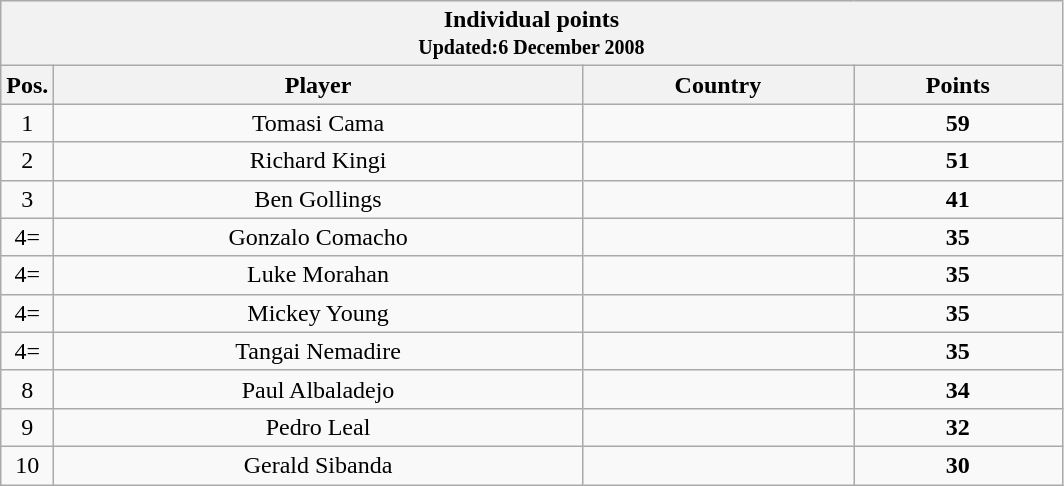<table class="wikitable" style="text-align:center">
<tr bgcolor="#efefef">
<th colspan=4 style="border-right:0px;";>Individual points<br><small>Updated:6 December 2008</small></th>
</tr>
<tr bgcolor="#efefef">
<th width=5%>Pos.</th>
<th>Player</th>
<th>Country</th>
<th>Points</th>
</tr>
<tr>
<td>1</td>
<td>Tomasi Cama</td>
<td></td>
<td><strong>59</strong></td>
</tr>
<tr>
<td>2</td>
<td>Richard Kingi</td>
<td></td>
<td><strong>51</strong></td>
</tr>
<tr>
<td>3</td>
<td>Ben Gollings</td>
<td></td>
<td><strong>41</strong></td>
</tr>
<tr>
<td>4=</td>
<td>Gonzalo Comacho</td>
<td></td>
<td><strong>35</strong></td>
</tr>
<tr>
<td>4=</td>
<td>Luke Morahan</td>
<td></td>
<td><strong>35</strong></td>
</tr>
<tr>
<td>4=</td>
<td>Mickey Young</td>
<td></td>
<td><strong>35</strong></td>
</tr>
<tr>
<td>4=</td>
<td>Tangai Nemadire</td>
<td></td>
<td><strong>35</strong></td>
</tr>
<tr>
<td>8</td>
<td>Paul Albaladejo</td>
<td></td>
<td><strong>34</strong></td>
</tr>
<tr>
<td>9</td>
<td>Pedro Leal</td>
<td></td>
<td><strong>32</strong></td>
</tr>
<tr>
<td>10</td>
<td>Gerald Sibanda</td>
<td></td>
<td><strong>30</strong></td>
</tr>
</table>
